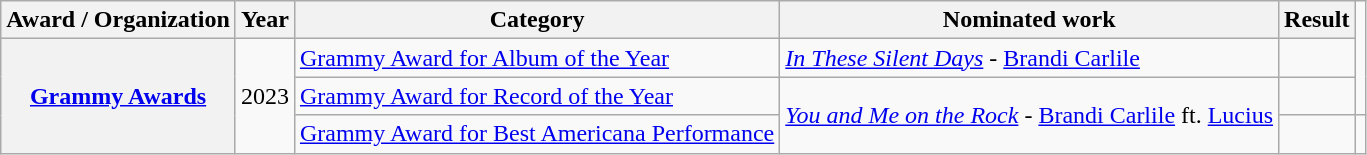<table class="wikitable sortable plainrowheaders">
<tr>
<th scope="col">Award / Organization</th>
<th scope="col">Year</th>
<th scope="col">Category</th>
<th scope="col">Nominated work</th>
<th scope="col">Result</th>
</tr>
<tr>
<th scope="row" rowspan="3"><a href='#'>Grammy Awards</a></th>
<td rowspan=3>2023</td>
<td><a href='#'>Grammy Award for Album of the Year</a></td>
<td><em><a href='#'>In These Silent Days</a></em> - <a href='#'>Brandi Carlile</a></td>
<td></td>
</tr>
<tr>
<td><a href='#'>Grammy Award for Record of the Year</a></td>
<td rowspan=2><em><a href='#'>You and Me on the Rock</a></em> - <a href='#'>Brandi Carlile</a> ft. <a href='#'>Lucius</a></td>
<td></td>
</tr>
<tr>
<td rowspan=1><a href='#'>Grammy Award for Best Americana Performance</a></td>
<td></td>
<td></td>
</tr>
</table>
